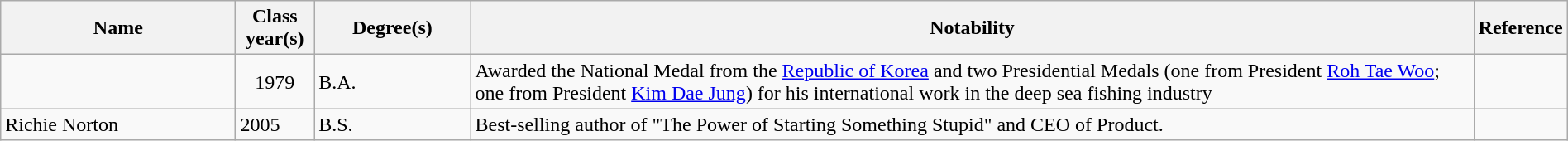<table class="wikitable sortable" style="width:100%">
<tr>
<th width="15%">Name</th>
<th width="5%">Class year(s)</th>
<th width="10%">Degree(s)</th>
<th width="*" class="unsortable">Notability</th>
<th width="5%" class="unsortable">Reference</th>
</tr>
<tr>
<td></td>
<td align="center">1979</td>
<td>B.A.</td>
<td>Awarded the National Medal from the <a href='#'>Republic of Korea</a> and two Presidential Medals (one from President <a href='#'>Roh Tae Woo</a>; one from President <a href='#'>Kim Dae Jung</a>) for his international work in the deep sea fishing industry</td>
<td align="center"></td>
</tr>
<tr>
<td>Richie Norton</td>
<td>2005</td>
<td>B.S.</td>
<td>Best-selling author of "The Power of Starting Something Stupid" and CEO of Product.</td>
<td></td>
</tr>
</table>
